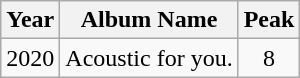<table class="wikitable">
<tr>
<th>Year</th>
<th>Album Name</th>
<th>Peak</th>
</tr>
<tr>
<td>2020</td>
<td>Acoustic for you.</td>
<td align="center">8</td>
</tr>
</table>
